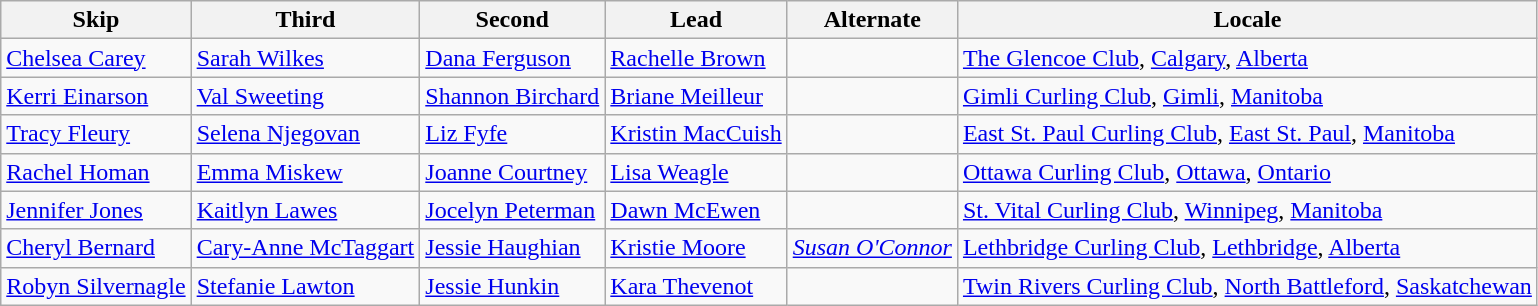<table class= "wikitable">
<tr>
<th scope="col">Skip</th>
<th scope="col">Third</th>
<th scope="col">Second</th>
<th scope="col">Lead</th>
<th scope="col">Alternate</th>
<th scope="col">Locale</th>
</tr>
<tr>
<td><a href='#'>Chelsea Carey</a></td>
<td><a href='#'>Sarah Wilkes</a></td>
<td><a href='#'>Dana Ferguson</a></td>
<td><a href='#'>Rachelle Brown</a></td>
<td></td>
<td> <a href='#'>The Glencoe Club</a>, <a href='#'>Calgary</a>, <a href='#'>Alberta</a></td>
</tr>
<tr>
<td><a href='#'>Kerri Einarson</a></td>
<td><a href='#'>Val Sweeting</a></td>
<td><a href='#'>Shannon Birchard</a></td>
<td><a href='#'>Briane Meilleur</a></td>
<td></td>
<td> <a href='#'>Gimli Curling Club</a>, <a href='#'>Gimli</a>, <a href='#'>Manitoba</a></td>
</tr>
<tr>
<td><a href='#'>Tracy Fleury</a></td>
<td><a href='#'>Selena Njegovan</a></td>
<td><a href='#'>Liz Fyfe</a></td>
<td><a href='#'>Kristin MacCuish</a></td>
<td></td>
<td> <a href='#'>East St. Paul Curling Club</a>, <a href='#'>East St. Paul</a>, <a href='#'>Manitoba</a></td>
</tr>
<tr>
<td><a href='#'>Rachel Homan</a></td>
<td><a href='#'>Emma Miskew</a></td>
<td><a href='#'>Joanne Courtney</a></td>
<td><a href='#'>Lisa Weagle</a></td>
<td></td>
<td> <a href='#'>Ottawa Curling Club</a>, <a href='#'>Ottawa</a>, <a href='#'>Ontario</a></td>
</tr>
<tr>
<td><a href='#'>Jennifer Jones</a></td>
<td><a href='#'>Kaitlyn Lawes</a></td>
<td><a href='#'>Jocelyn Peterman</a></td>
<td><a href='#'>Dawn McEwen</a></td>
<td></td>
<td> <a href='#'>St. Vital Curling Club</a>, <a href='#'>Winnipeg</a>, <a href='#'>Manitoba</a></td>
</tr>
<tr>
<td><a href='#'>Cheryl Bernard</a></td>
<td><a href='#'>Cary-Anne McTaggart</a></td>
<td><a href='#'>Jessie Haughian</a></td>
<td><a href='#'>Kristie Moore</a></td>
<td><em><a href='#'>Susan O'Connor</a></em></td>
<td> <a href='#'>Lethbridge Curling Club</a>, <a href='#'>Lethbridge</a>, <a href='#'>Alberta</a></td>
</tr>
<tr>
<td><a href='#'>Robyn Silvernagle</a></td>
<td><a href='#'>Stefanie Lawton</a></td>
<td><a href='#'>Jessie Hunkin</a></td>
<td><a href='#'>Kara Thevenot</a></td>
<td></td>
<td> <a href='#'>Twin Rivers Curling Club</a>, <a href='#'>North Battleford</a>, <a href='#'>Saskatchewan</a></td>
</tr>
</table>
